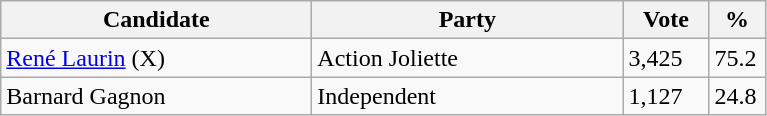<table class="wikitable">
<tr>
<th bgcolor="#DDDDFF" width="200px">Candidate</th>
<th bgcolor="#DDDDFF" width="200px">Party</th>
<th bgcolor="#DDDDFF" width="50px">Vote</th>
<th bgcolor="#DDDDFF" width="30px">%</th>
</tr>
<tr>
<td><a href='#'>René Laurin</a> (X)</td>
<td>Action Joliette</td>
<td>3,425</td>
<td>75.2</td>
</tr>
<tr>
<td>Barnard Gagnon</td>
<td>Independent</td>
<td>1,127</td>
<td>24.8</td>
</tr>
</table>
